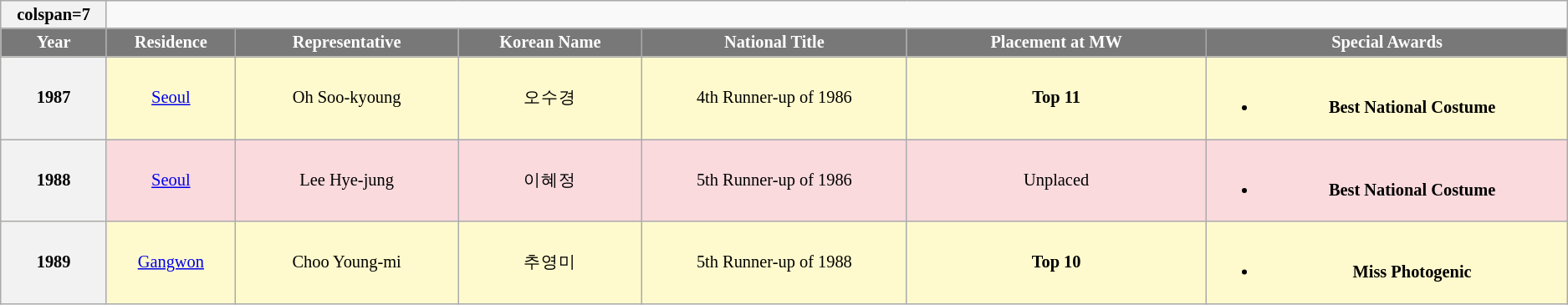<table class="wikitable sortable" style="font-size: 85%; text-align:center">
<tr>
<th>colspan=7 </th>
</tr>
<tr>
<th width="80" style="background-color:#787878;color:#FFFFFF;">Year</th>
<th width="100" style="background-color:#787878;color:#FFFFFF;">Residence</th>
<th width="180" style="background-color:#787878;color:#FFFFFF;">Representative</th>
<th width="150" style="background-color:#787878;color:#FFFFFF;">Korean Name</th>
<th width="220" style="background-color:#787878;color:#FFFFFF;">National Title</th>
<th width="250" style="background-color:#787878;color:#FFFFFF;">Placement at MW</th>
<th width="300" style="background-color:#787878;color:#FFFFFF;">Special Awards</th>
</tr>
<tr style="background-color:#FFFACD; ">
<th>1987</th>
<td><a href='#'>Seoul</a></td>
<td>Oh Soo-kyoung</td>
<td>오수경</td>
<td>4th Runner-up of 1986</td>
<td><strong>Top 11</strong></td>
<td><br><ul><li><strong>Best National Costume</strong></li></ul></td>
</tr>
<tr style="background-color:#FADADD;: bold">
<th>1988</th>
<td><a href='#'>Seoul</a></td>
<td>Lee Hye-jung</td>
<td>이혜정</td>
<td>5th Runner-up of 1986</td>
<td>Unplaced</td>
<td><br><ul><li><strong>Best National Costume</strong></li></ul></td>
</tr>
<tr style="background-color:#FFFACD; ">
<th>1989</th>
<td><a href='#'>Gangwon</a></td>
<td>Choo Young-mi</td>
<td>추영미</td>
<td>5th Runner-up of 1988</td>
<td><strong>Top 10</strong></td>
<td><br><ul><li><strong>Miss Photogenic</strong></li></ul></td>
</tr>
</table>
